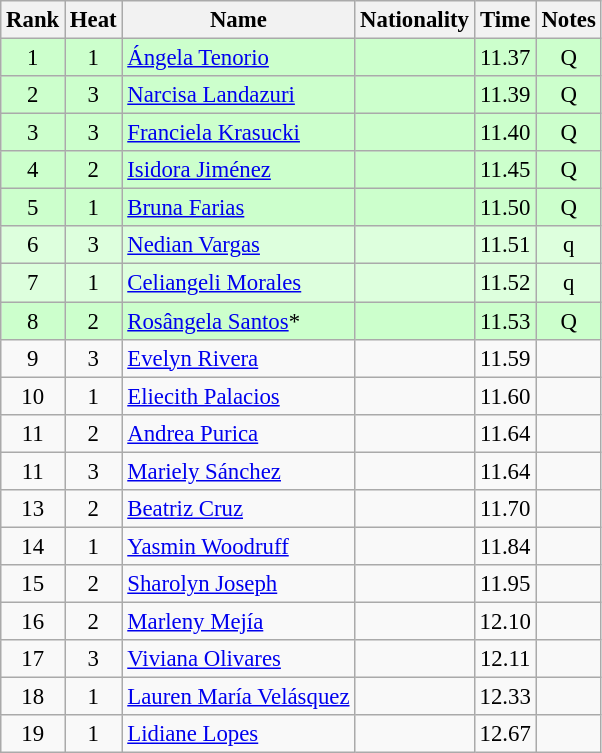<table class="wikitable sortable" style="text-align:center;font-size:95%">
<tr>
<th>Rank</th>
<th>Heat</th>
<th>Name</th>
<th>Nationality</th>
<th>Time</th>
<th>Notes</th>
</tr>
<tr bgcolor=ccffcc>
<td>1</td>
<td>1</td>
<td align=left><a href='#'>Ángela Tenorio</a></td>
<td align=left></td>
<td>11.37</td>
<td>Q</td>
</tr>
<tr bgcolor=ccffcc>
<td>2</td>
<td>3</td>
<td align=left><a href='#'>Narcisa Landazuri</a></td>
<td align=left></td>
<td>11.39</td>
<td>Q</td>
</tr>
<tr bgcolor=ccffcc>
<td>3</td>
<td>3</td>
<td align=left><a href='#'>Franciela Krasucki</a></td>
<td align=left></td>
<td>11.40</td>
<td>Q</td>
</tr>
<tr bgcolor=ccffcc>
<td>4</td>
<td>2</td>
<td align=left><a href='#'>Isidora Jiménez</a></td>
<td align=left></td>
<td>11.45</td>
<td>Q</td>
</tr>
<tr bgcolor=ccffcc>
<td>5</td>
<td>1</td>
<td align=left><a href='#'>Bruna Farias</a></td>
<td align=left></td>
<td>11.50</td>
<td>Q</td>
</tr>
<tr bgcolor=ddffdd>
<td>6</td>
<td>3</td>
<td align=left><a href='#'>Nedian Vargas</a></td>
<td align=left></td>
<td>11.51</td>
<td>q</td>
</tr>
<tr bgcolor=ddffdd>
<td>7</td>
<td>1</td>
<td align=left><a href='#'>Celiangeli Morales</a></td>
<td align=left></td>
<td>11.52</td>
<td>q</td>
</tr>
<tr bgcolor=ccffcc>
<td>8</td>
<td>2</td>
<td align=left><a href='#'>Rosângela Santos</a>*</td>
<td align=left></td>
<td>11.53</td>
<td>Q</td>
</tr>
<tr>
<td>9</td>
<td>3</td>
<td align=left><a href='#'>Evelyn Rivera</a></td>
<td align=left></td>
<td>11.59</td>
<td></td>
</tr>
<tr>
<td>10</td>
<td>1</td>
<td align=left><a href='#'>Eliecith Palacios</a></td>
<td align=left></td>
<td>11.60</td>
<td></td>
</tr>
<tr>
<td>11</td>
<td>2</td>
<td align=left><a href='#'>Andrea Purica</a></td>
<td align=left></td>
<td>11.64</td>
<td></td>
</tr>
<tr>
<td>11</td>
<td>3</td>
<td align=left><a href='#'>Mariely Sánchez</a></td>
<td align=left></td>
<td>11.64</td>
<td></td>
</tr>
<tr>
<td>13</td>
<td>2</td>
<td align=left><a href='#'>Beatriz Cruz</a></td>
<td align=left></td>
<td>11.70</td>
<td></td>
</tr>
<tr>
<td>14</td>
<td>1</td>
<td align=left><a href='#'>Yasmin Woodruff</a></td>
<td align=left></td>
<td>11.84</td>
<td></td>
</tr>
<tr>
<td>15</td>
<td>2</td>
<td align=left><a href='#'>Sharolyn Joseph</a></td>
<td align=left></td>
<td>11.95</td>
<td></td>
</tr>
<tr>
<td>16</td>
<td>2</td>
<td align=left><a href='#'>Marleny Mejía</a></td>
<td align=left></td>
<td>12.10</td>
<td></td>
</tr>
<tr>
<td>17</td>
<td>3</td>
<td align=left><a href='#'>Viviana Olivares</a></td>
<td align=left></td>
<td>12.11</td>
<td></td>
</tr>
<tr>
<td>18</td>
<td>1</td>
<td align=left><a href='#'>Lauren María Velásquez</a></td>
<td align=left></td>
<td>12.33</td>
<td></td>
</tr>
<tr>
<td>19</td>
<td>1</td>
<td align=left><a href='#'>Lidiane Lopes</a></td>
<td align=left></td>
<td>12.67</td>
<td></td>
</tr>
</table>
